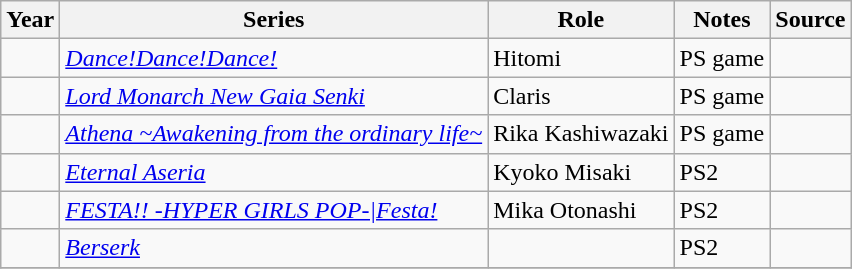<table class="wikitable sortable plainrowheaders">
<tr>
<th>Year</th>
<th>Series</th>
<th>Role</th>
<th class="unsortable">Notes</th>
<th class="unsortable">Source</th>
</tr>
<tr>
<td></td>
<td><em><a href='#'>Dance!Dance!Dance!</a></em></td>
<td>Hitomi</td>
<td>PS game</td>
<td> </td>
</tr>
<tr>
<td></td>
<td><em><a href='#'>Lord Monarch New Gaia Senki</a></em> </td>
<td>Claris</td>
<td>PS game</td>
<td> </td>
</tr>
<tr>
<td></td>
<td><em><a href='#'>Athena ~Awakening from the ordinary life~</a></em></td>
<td>Rika Kashiwazaki</td>
<td>PS game</td>
<td> </td>
</tr>
<tr>
<td></td>
<td><em><a href='#'>Eternal Aseria</a></em> </td>
<td>Kyoko Misaki</td>
<td>PS2</td>
<td> </td>
</tr>
<tr>
<td></td>
<td><em><a href='#'>FESTA!! -HYPER GIRLS POP-|Festa!</a></em></td>
<td>Mika Otonashi</td>
<td>PS2</td>
<td> </td>
</tr>
<tr>
<td> </td>
<td><em><a href='#'>Berserk</a></em></td>
<td> </td>
<td>PS2</td>
<td> </td>
</tr>
<tr>
</tr>
</table>
